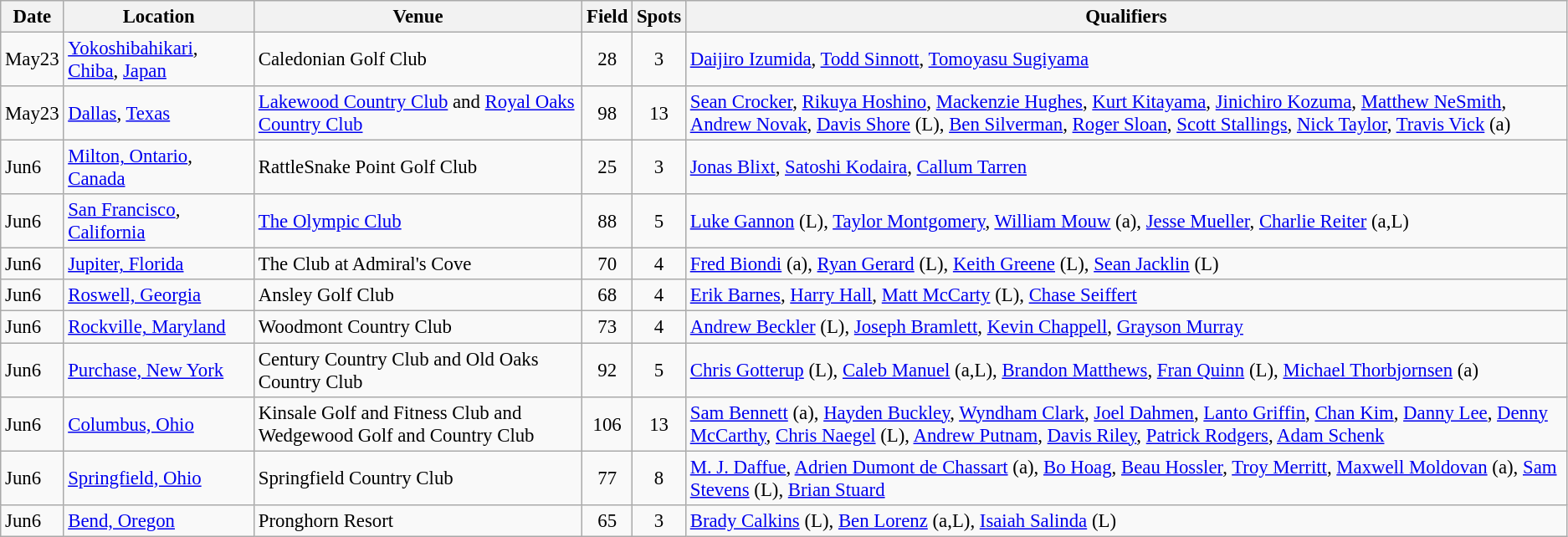<table class=wikitable style=font-size:95%>
<tr>
<th>Date</th>
<th>Location</th>
<th>Venue</th>
<th align=center>Field</th>
<th align=center>Spots</th>
<th>Qualifiers</th>
</tr>
<tr>
<td>May23</td>
<td><a href='#'>Yokoshibahikari</a>, <a href='#'>Chiba</a>, <a href='#'>Japan</a></td>
<td>Caledonian Golf Club</td>
<td align=center>28</td>
<td align=center>3</td>
<td><a href='#'>Daijiro Izumida</a>, <a href='#'>Todd Sinnott</a>, <a href='#'>Tomoyasu Sugiyama</a></td>
</tr>
<tr>
<td>May23</td>
<td><a href='#'>Dallas</a>, <a href='#'>Texas</a></td>
<td><a href='#'>Lakewood Country Club</a> and <a href='#'>Royal Oaks Country Club</a></td>
<td align=center>98</td>
<td align=center>13</td>
<td><a href='#'>Sean Crocker</a>, <a href='#'>Rikuya Hoshino</a>, <a href='#'>Mackenzie Hughes</a>, <a href='#'>Kurt Kitayama</a>, <a href='#'>Jinichiro Kozuma</a>, <a href='#'>Matthew NeSmith</a>, <a href='#'>Andrew Novak</a>, <a href='#'>Davis Shore</a> (L), <a href='#'>Ben Silverman</a>, <a href='#'>Roger Sloan</a>, <a href='#'>Scott Stallings</a>, <a href='#'>Nick Taylor</a>, <a href='#'>Travis Vick</a> (a)</td>
</tr>
<tr>
<td>Jun6</td>
<td><a href='#'>Milton, Ontario</a>, <a href='#'>Canada</a></td>
<td>RattleSnake Point Golf Club</td>
<td align=center>25</td>
<td align=center>3</td>
<td><a href='#'>Jonas Blixt</a>, <a href='#'>Satoshi Kodaira</a>, <a href='#'>Callum Tarren</a></td>
</tr>
<tr>
<td>Jun6</td>
<td><a href='#'>San Francisco</a>, <a href='#'>California</a></td>
<td><a href='#'>The Olympic Club</a></td>
<td align=center>88</td>
<td align=center>5</td>
<td><a href='#'>Luke Gannon</a> (L), <a href='#'>Taylor Montgomery</a>, <a href='#'>William Mouw</a> (a), <a href='#'>Jesse Mueller</a>, <a href='#'>Charlie Reiter</a> (a,L)</td>
</tr>
<tr>
<td>Jun6</td>
<td><a href='#'>Jupiter, Florida</a></td>
<td>The Club at Admiral's Cove</td>
<td align=center>70</td>
<td align=center>4</td>
<td><a href='#'>Fred Biondi</a> (a), <a href='#'>Ryan Gerard</a> (L), <a href='#'>Keith Greene</a> (L), <a href='#'>Sean Jacklin</a> (L)</td>
</tr>
<tr>
<td>Jun6</td>
<td><a href='#'>Roswell, Georgia</a></td>
<td>Ansley Golf Club</td>
<td align=center>68</td>
<td align=center>4</td>
<td><a href='#'>Erik Barnes</a>, <a href='#'>Harry Hall</a>, <a href='#'>Matt McCarty</a> (L), <a href='#'>Chase Seiffert</a></td>
</tr>
<tr>
<td>Jun6</td>
<td><a href='#'>Rockville, Maryland</a></td>
<td>Woodmont Country Club</td>
<td align=center>73</td>
<td align=center>4</td>
<td><a href='#'>Andrew Beckler</a> (L), <a href='#'>Joseph Bramlett</a>, <a href='#'>Kevin Chappell</a>, <a href='#'>Grayson Murray</a></td>
</tr>
<tr>
<td>Jun6</td>
<td><a href='#'>Purchase, New York</a></td>
<td>Century Country Club and Old Oaks Country Club</td>
<td align=center>92</td>
<td align=center>5</td>
<td><a href='#'>Chris Gotterup</a> (L), <a href='#'>Caleb Manuel</a> (a,L), <a href='#'>Brandon Matthews</a>, <a href='#'>Fran Quinn</a> (L), <a href='#'>Michael Thorbjornsen</a> (a)</td>
</tr>
<tr>
<td>Jun6</td>
<td><a href='#'>Columbus, Ohio</a></td>
<td>Kinsale Golf and Fitness Club and Wedgewood Golf and Country Club</td>
<td align=center>106</td>
<td align=center>13</td>
<td><a href='#'>Sam Bennett</a> (a), <a href='#'>Hayden Buckley</a>, <a href='#'>Wyndham Clark</a>, <a href='#'>Joel Dahmen</a>, <a href='#'>Lanto Griffin</a>, <a href='#'>Chan Kim</a>, <a href='#'>Danny Lee</a>, <a href='#'>Denny McCarthy</a>, <a href='#'>Chris Naegel</a> (L), <a href='#'>Andrew Putnam</a>, <a href='#'>Davis Riley</a>, <a href='#'>Patrick Rodgers</a>, <a href='#'>Adam Schenk</a></td>
</tr>
<tr>
<td>Jun6</td>
<td><a href='#'>Springfield, Ohio</a></td>
<td>Springfield Country Club</td>
<td align=center>77</td>
<td align=center>8</td>
<td><a href='#'>M. J. Daffue</a>, <a href='#'>Adrien Dumont de Chassart</a> (a), <a href='#'>Bo Hoag</a>, <a href='#'>Beau Hossler</a>, <a href='#'>Troy Merritt</a>, <a href='#'>Maxwell Moldovan</a> (a), <a href='#'>Sam Stevens</a> (L), <a href='#'>Brian Stuard</a></td>
</tr>
<tr>
<td>Jun6</td>
<td><a href='#'>Bend, Oregon</a></td>
<td>Pronghorn Resort</td>
<td align=center>65</td>
<td align=center>3</td>
<td><a href='#'>Brady Calkins</a> (L), <a href='#'>Ben Lorenz</a> (a,L), <a href='#'>Isaiah Salinda</a> (L)</td>
</tr>
</table>
